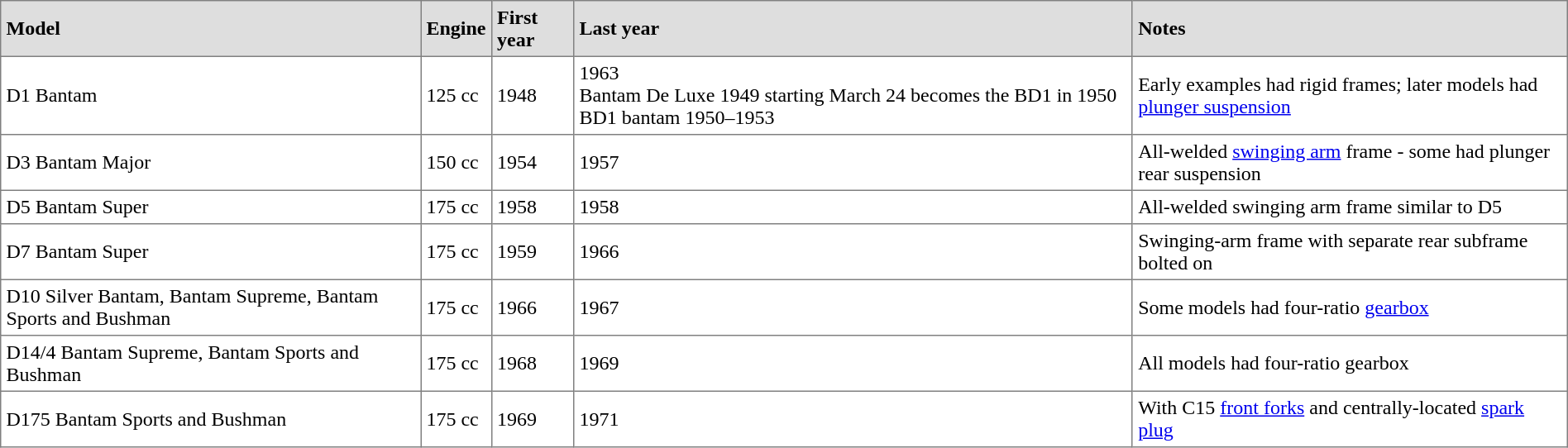<table class="toccolours" border="1" cellpadding="4" style="border-collapse:collapse">
<tr style="background:#dedede;">
<td><strong>Model</strong></td>
<td><strong>Engine</strong></td>
<td><strong>First year</strong></td>
<td><strong>Last year</strong></td>
<td><strong>Notes</strong></td>
</tr>
<tr>
<td>D1 Bantam</td>
<td>125 cc</td>
<td>1948</td>
<td>1963<br>Bantam De Luxe 1949 starting March 24 becomes the BD1 in 1950
BD1 bantam 1950–1953</td>
<td>Early examples had rigid frames; later models had <a href='#'>plunger suspension</a></td>
</tr>
<tr>
<td>D3 Bantam Major</td>
<td>150 cc</td>
<td>1954</td>
<td>1957</td>
<td>All-welded <a href='#'>swinging arm</a> frame - some had plunger rear suspension</td>
</tr>
<tr>
<td>D5 Bantam Super</td>
<td>175 cc</td>
<td>1958</td>
<td>1958</td>
<td>All-welded swinging arm frame similar to D5</td>
</tr>
<tr>
<td>D7 Bantam Super</td>
<td>175 cc</td>
<td>1959</td>
<td>1966</td>
<td>Swinging-arm frame with separate rear subframe bolted on</td>
</tr>
<tr>
<td>D10 Silver Bantam, Bantam Supreme, Bantam Sports and Bushman</td>
<td>175 cc</td>
<td>1966</td>
<td>1967</td>
<td>Some models had four-ratio <a href='#'>gearbox</a></td>
</tr>
<tr>
<td>D14/4 Bantam Supreme, Bantam Sports and Bushman</td>
<td>175 cc</td>
<td>1968</td>
<td>1969</td>
<td>All models had four-ratio gearbox</td>
</tr>
<tr>
<td>D175 Bantam Sports and Bushman</td>
<td>175 cc</td>
<td>1969</td>
<td>1971</td>
<td>With C15 <a href='#'>front forks</a> and centrally-located <a href='#'>spark plug</a></td>
</tr>
</table>
